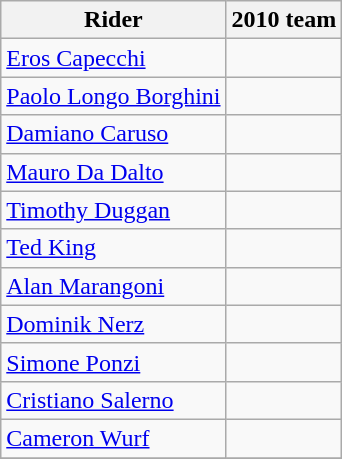<table class="wikitable">
<tr>
<th>Rider</th>
<th>2010 team</th>
</tr>
<tr>
<td><a href='#'>Eros Capecchi</a></td>
<td></td>
</tr>
<tr>
<td><a href='#'>Paolo Longo Borghini</a></td>
<td></td>
</tr>
<tr>
<td><a href='#'>Damiano Caruso</a></td>
<td></td>
</tr>
<tr>
<td><a href='#'>Mauro Da Dalto</a></td>
<td></td>
</tr>
<tr>
<td><a href='#'>Timothy Duggan</a></td>
<td></td>
</tr>
<tr>
<td><a href='#'>Ted King</a></td>
<td></td>
</tr>
<tr>
<td><a href='#'>Alan Marangoni</a></td>
<td></td>
</tr>
<tr>
<td><a href='#'>Dominik Nerz</a></td>
<td></td>
</tr>
<tr>
<td><a href='#'>Simone Ponzi</a></td>
<td></td>
</tr>
<tr>
<td><a href='#'>Cristiano Salerno</a></td>
<td></td>
</tr>
<tr>
<td><a href='#'>Cameron Wurf</a></td>
<td></td>
</tr>
<tr>
</tr>
</table>
